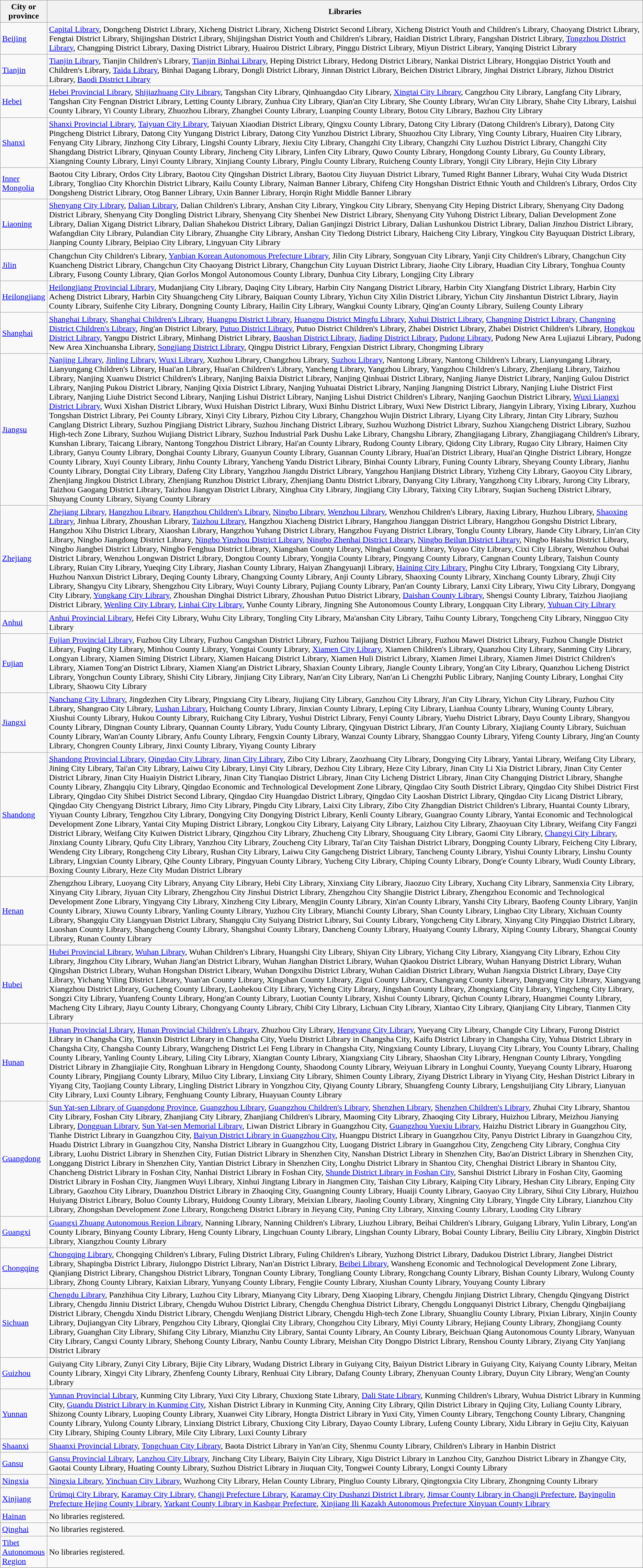<table class="wikitable">
<tr>
<th width="5%">City or province</th>
<th>Libraries</th>
</tr>
<tr>
<td><a href='#'>Beijing</a></td>
<td><a href='#'>Capital Library</a>, Dongcheng District Library, Xicheng District Library, Xicheng District Second Library, Xicheng District Youth and Children's Library, Chaoyang District Library, Fengtai District Library, Shijingshan District Library, Shijingshan District Youth and Children's Library, Haidian District Library, Fangshan District Library, <a href='#'>Tongzhou District Library</a>, Changping District Library, Daxing District Library, Huairou District Library, Pinggu District Library, Miyun District Library, Yanqing District Library</td>
</tr>
<tr>
<td><a href='#'>Tianjin</a></td>
<td><a href='#'>Tianjin Library</a>, Tianjin Children's Library, <a href='#'>Tianjin Binhai Library</a>, Heping District Library, Hedong District Library, Nankai District Library, Hongqiao District Youth and Children's Library, <a href='#'>Taida Library</a>, Binhai Dagang Library, Dongli District Library, Jinnan District Library, Beichen District Library, Jinghai District Library, Jizhou District Library, <a href='#'>Baodi District Library</a></td>
</tr>
<tr>
<td><a href='#'>Hebei</a></td>
<td><a href='#'>Hebei Provincial Library</a>, <a href='#'>Shijiazhuang City Library</a>, Tangshan City Library, Qinhuangdao City Library, <a href='#'>Xingtai City Library</a>, Cangzhou City Library, Langfang City Library, Tangshan City Fengnan District Library, Letting County Library, Zunhua City Library, Qian'an City Library, She County Library, Wu'an City Library, Shahe City Library, Laishui County Library, Yi County Library, Zhuozhou Library, Zhangbei County Library, Luanping County Library, Botou City Library, Bazhou City Library</td>
</tr>
<tr>
<td><a href='#'>Shanxi</a></td>
<td><a href='#'>Shanxi Provincial Library</a>, <a href='#'>Taiyuan City Library</a>, Taiyuan Xiaodian District Library, Qingxu County Library, Datong City Library (Datong Children's Library), Datong City Pingcheng District Library, Datong City Yungang District Library, Datong City Yunzhou District Library, Shuozhou City Library, Ying County Library, Huairen City Library, Fenyang City Library, Jinzhong City Library, Lingshi County Library, Jiexiu City Library, Changzhi City Library, Changzhi City Luzhou District Library, Changzhi City Shangdang District Library, Qinyuan County Library, Jincheng City Library, Linfen City Library, Quwo County Library, Hongdong County Library, Gu County Library, Xiangning County Library, Linyi County Library, Xinjiang County Library, Pinglu County Library, Ruicheng County Library, Yongji City Library, Hejin City Library</td>
</tr>
<tr>
<td><a href='#'>Inner Mongolia</a></td>
<td>Baotou City Library, Ordos City Library, Baotou City Qingshan District Library, Baotou City Jiuyuan District Library, Tumed Right Banner Library, Wuhai City Wuda District Library, Tongliao City Khorchin District Library, Kailu County Library, Naiman Banner Library, Chifeng City Hongshan District Ethnic Youth and Children's Library, Ordos City Dongsheng District Library, Otog Banner Library, Uxin Banner Library, Horqin Right Middle Banner Library</td>
</tr>
<tr>
<td><a href='#'>Liaoning</a></td>
<td><a href='#'>Shenyang City Library</a>, <a href='#'>Dalian Library</a>, Dalian Children's Library, Anshan City Library, Yingkou City Library, Shenyang City Heping District Library, Shenyang City Dadong District Library, Shenyang City Dongling District Library, Shenyang City Shenbei New District Library, Shenyang City Yuhong District Library, Dalian Development Zone Library, Dalian Xigang District Library, Dalian Shahekou District Library, Dalian Ganjingzi District Library, Dalian Lushunkou District Library, Dalian Jinzhou District Library, Wafangdian City Library, Pulandian City Library, Zhuanghe City Library, Anshan City Tiedong District Library, Haicheng City Library, Yingkou City Bayuquan District Library, Jianping County Library, Beipiao City Library, Lingyuan City Library</td>
</tr>
<tr>
<td><a href='#'>Jilin</a></td>
<td>Changchun City Children's Library, <a href='#'>Yanbian Korean Autonomous Prefecture Library</a>, Jilin City Library, Songyuan City Library, Yanji City Children's Library, Changchun City Kuancheng District Library, Changchun City Chaoyang District Library, Changchun City Luyuan District Library, Jiaohe City Library, Huadian City Library, Tonghua County Library, Fusong County Library, Qian Gorlos Mongol Autonomous County Library, Dunhua City Library, Longjing City Library</td>
</tr>
<tr>
<td><a href='#'>Heilongjiang</a></td>
<td><a href='#'>Heilongjiang Provincial Library</a>, Mudanjiang City Library, Daqing City Library, Harbin City Nangang District Library, Harbin City Xiangfang District Library, Harbin City Acheng District Library, Harbin City Shuangcheng City Library, Baiquan County Library, Yichun City Xilin District Library, Yichun City Jinshantun District Library, Jiayin County Library, Suifenhe City Library, Dongning County Library, Hailin City Library, Wangkui County Library, Qing'an County Library, Suileng County Library</td>
</tr>
<tr>
<td><a href='#'>Shanghai</a></td>
<td><a href='#'>Shanghai Library</a>, <a href='#'>Shanghai Children's Library</a>, <a href='#'>Huangpu District Library</a>, <a href='#'>Huangpu District Mingfu Library</a>, <a href='#'>Xuhui District Library</a>, <a href='#'>Changning District Library</a>, <a href='#'>Changning District Children's Library</a>, Jing'an District Library, <a href='#'>Putuo District Library</a>, Putuo District Children's Library, Zhabei District Library, Zhabei District Children's Library, <a href='#'>Hongkou District Library</a>, Yangpu District Library, Minhang District Library, <a href='#'>Baoshan District Library</a>, <a href='#'>Jiading District Library</a>, <a href='#'>Pudong Library</a>, Pudong New Area Lujiazui Library, Pudong New Area Xinchuansha Library, <a href='#'>Songjiang District Library</a>, Qingpu District Library, Fengxian District Library, Chongming Library</td>
</tr>
<tr>
<td><a href='#'>Jiangsu</a></td>
<td><a href='#'>Nanjing Library</a>, <a href='#'>Jinling Library</a>, <a href='#'>Wuxi Library</a>, Xuzhou Library, Changzhou Library, <a href='#'>Suzhou Library</a>, Nantong Library, Nantong Children's Library, Lianyungang Library, Lianyungang Children's Library, Huai'an Library, Huai'an Children's Library, Yancheng Library, Yangzhou Library, Yangzhou Children's Library, Zhenjiang Library, Taizhou Library, Nanjing Xuanwu District Children's Library, Nanjing Baixia District Library, Nanjing Qinhuai District Library, Nanjing Jianye District Library, Nanjing Gulou District Library, Nanjing Pukou District Library, Nanjing Qixia District Library, Nanjing Yuhuatai District Library, Nanjing Jiangning District Library, Nanjing Liuhe District First Library, Nanjing Liuhe District Second Library, Nanjing Lishui District Library, Nanjing Lishui District Children's Library, Nanjing Gaochun District Library, <a href='#'>Wuxi Liangxi District Library</a>, Wuxi Xishan District Library, Wuxi Huishan District Library, Wuxi Binhu District Library, Wuxi New District Library, Jiangyin Library, Yixing Library, Xuzhou Tongshan District Library, Pei County Library, Xinyi City Library, Pizhou City Library, Changzhou Wujin District Library, Liyang City Library, Jintan City Library, Suzhou Canglang District Library, Suzhou Pingjiang District Library, Suzhou Jinchang District Library, Suzhou Wuzhong District Library, Suzhou Xiangcheng District Library, Suzhou High-tech Zone Library, Suzhou Wujiang District Library, Suzhou Industrial Park Dushu Lake Library, Changshu Library, Zhangjiagang Library, Zhangjiagang Children's Library, Kunshan Library, Taicang Library, Nantong Tongzhou District Library, Hai'an County Library, Rudong County Library, Qidong City Library, Rugao City Library, Haimen City Library, Ganyu County Library, Donghai County Library, Guanyun County Library, Guannan County Library, Huai'an District Library, Huai'an Qinghe District Library, Hongze County Library, Xuyi County Library, Jinhu County Library, Yancheng Yandu District Library, Binhai County Library, Funing County Library, Sheyang County Library, Jianhu County Library, Dongtai City Library, Dafeng City Library, Yangzhou Jiangdu District Library, Yangzhou Hanjiang District Library, Yizheng City Library, Gaoyou City Library, Zhenjiang Jingkou District Library, Zhenjiang Runzhou District Library, Zhenjiang Dantu District Library, Danyang City Library, Yangzhong City Library, Jurong City Library, Taizhou Gaogang District Library, Taizhou Jiangyan District Library, Xinghua City Library, Jingjiang City Library, Taixing City Library, Suqian Sucheng District Library, Shuyang County Library, Siyang County Library</td>
</tr>
<tr>
<td><a href='#'>Zhejiang</a></td>
<td><a href='#'>Zhejiang Library</a>, <a href='#'>Hangzhou Library</a>, <a href='#'>Hangzhou Children's Library</a>, <a href='#'>Ningbo Library</a>, <a href='#'>Wenzhou Library</a>, Wenzhou Children's Library, Jiaxing Library, Huzhou Library, <a href='#'>Shaoxing Library</a>, Jinhua Library, Zhoushan Library, <a href='#'>Taizhou Library</a>, Hangzhou Xiacheng District Library, Hangzhou Jianggan District Library, Hangzhou Gongshu District Library, Hangzhou Xihu District Library, Xiaoshan Library, Hangzhou Yuhang District Library, Hangzhou Fuyang District Library, Tonglu County Library, Jiande City Library, Lin'an City Library, Ningbo Jiangdong District Library, <a href='#'>Ningbo Yinzhou District Library</a>, <a href='#'>Ningbo Zhenhai District Library</a>, <a href='#'>Ningbo Beilun District Library</a>, Ningbo Haishu District Library, Ningbo Jiangbei District Library, Ningbo Fenghua District Library, Xiangshan County Library, Ninghai County Library, Yuyao City Library, Cixi City Library, Wenzhou Ouhai District Library, Wenzhou Longwan District Library, Dongtou County Library, Yongjia County Library, Pingyang County Library, Cangnan County Library, Taishun County Library, Ruian City Library, Yueqing City Library, Jiashan County Library, Haiyan Zhangyuanji Library, <a href='#'>Haining City Library</a>, Pinghu City Library, Tongxiang City Library, Huzhou Nanxun District Library, Deqing County Library, Changxing County Library, Anji County Library, Shaoxing County Library, Xinchang County Library, Zhuji City Library, Shangyu City Library, Shengzhou City Library, Wuyi County Library, Pujiang County Library, Pan'an County Library, Lanxi City Library, Yiwu City Library, Dongyang City Library, <a href='#'>Yongkang City Library</a>, Zhoushan Dinghai District Library, Zhoushan Putuo District Library, <a href='#'>Daishan County Library</a>, Shengsi County Library, Taizhou Jiaojiang District Library, <a href='#'>Wenling City Library</a>, <a href='#'>Linhai City Library</a>, Yunhe County Library, Jingning She Autonomous County Library, Longquan City Library, <a href='#'>Yuhuan City Library</a></td>
</tr>
<tr>
<td><a href='#'>Anhui</a></td>
<td><a href='#'>Anhui Provincial Library</a>, Hefei City Library, Wuhu City Library, Tongling City Library, Ma'anshan City Library, Taihu County Library, Tongcheng City Library, Ningguo City Library</td>
</tr>
<tr>
<td><a href='#'>Fujian</a></td>
<td><a href='#'>Fujian Provincial Library</a>, Fuzhou City Library, Fuzhou Cangshan District Library, Fuzhou Taijiang District Library, Fuzhou Mawei District Library, Fuzhou Changle District Library, Fuqing City Library, Minhou County Library, Yongtai County Library, <a href='#'>Xiamen City Library</a>, Xiamen Children's Library, Quanzhou City Library, Sanming City Library, Longyan Library, Xiamen Siming District Library, Xiamen Haicang District Library, Xiamen Huli District Library, Xiamen Jimei Library, Xiamen Jimei District Children's Library, Xiamen Tong'an District Library, Xiamen Xiang'an District Library, Shaxian County Library, Jiangle County Library, Yong'an City Library, Quanzhou Licheng District Library, Yongchun County Library, Shishi City Library, Jinjiang City Library, Nan'an City Library, Nan'an Li Chengzhi Public Library, Nanjing County Library, Longhai City Library, Shaowu City Library</td>
</tr>
<tr>
<td><a href='#'>Jiangxi</a></td>
<td><a href='#'>Nanchang City Library</a>, Jingdezhen City Library, Pingxiang City Library, Jiujiang City Library, Ganzhou City Library, Ji'an City Library, Yichun City Library, Fuzhou City Library, Shangrao City Library, <a href='#'>Lushan Library</a>, Huichang County Library, Jinxian County Library, Leping City Library, Lianhua County Library, Wuning County Library, Xiushui County Library, Hukou County Library, Ruichang City Library, Yushui District Library, Fenyi County Library, Yuehu District Library, Dayu County Library, Shangyou County Library, Dingnan County Library, Quannan County Library, Yudu County Library, Qingyuan District Library, Ji'an County Library, Xiajiang County Library, Suichuan County Library, Wan'an County Library, Anfu County Library, Fengxin County Library, Wanzai County Library, Shanggao County Library, Yifeng County Library, Jing'an County Library, Chongren County Library, Jinxi County Library, Yiyang County Library</td>
</tr>
<tr>
<td><a href='#'>Shandong</a></td>
<td><a href='#'>Shandong Provincial Library</a>, <a href='#'>Qingdao City Library</a>, <a href='#'>Jinan City Library</a>, Zibo City Library, Zaozhuang City Library, Dongying City Library, Yantai Library, Weifang City Library, Jining City Library, Tai'an City Library, Laiwu City Library, Linyi City Library, Dezhou City Library, Heze City Library, Jinan City Li Xia District Library, Jinan City Center District Library, Jinan City Huaiyin District Library, Jinan City Tianqiao District Library, Jinan City Licheng District Library, Jinan City Changqing District Library, Shanghe County Library, Zhangqiu City Library, Qingdao Economic and Technological Development Zone Library, Qingdao City South District Library, Qingdao City Shibei District First Library, Qingdao City Shibei District Second Library, Qingdao City Huangdao District Library, Qingdao City Laoshan District Library, Qingdao City Licang District Library, Qingdao City Chengyang District Library, Jimo City Library, Pingdu City Library, Laixi City Library, Zibo City Zhangdian District Children's Library, Huantai County Library, Yiyuan County Library, Tengzhou City Library, Dongying City Dongying District Library, Kenli County Library, Guangrao County Library, Yantai Economic and Technological Development Zone Library, Yantai City Muping District Library, Longkou City Library, Laiyang City Library, Laizhou City Library, Zhaoyuan City Library, Weifang City Fangzi District Library, Weifang City Kuiwen District Library, Qingzhou City Library, Zhucheng City Library, Shouguang City Library, Gaomi City Library, <a href='#'>Changyi City Library</a>, Jinxiang County Library, Qufu City Library, Yanzhou City Library, Zoucheng City Library, Tai'an City Taishan District Library, Dongping County Library, Feicheng City Library, Wendeng City Library, Rongcheng City Library, Rushan City Library, Laiwu City Gangcheng District Library, Tancheng County Library, Yishui County Library, Linshu County Library, Lingxian County Library, Qihe County Library, Pingyuan County Library, Yucheng City Library, Chiping County Library, Dong'e County Library, Wudi County Library, Boxing County Library, Heze City Mudan District Library</td>
</tr>
<tr>
<td><a href='#'>Henan</a></td>
<td>Zhengzhou Library, Luoyang City Library, Anyang City Library, Hebi City Library, Xinxiang City Library, Jiaozuo City Library, Xuchang City Library, Sanmenxia City Library, Xinyang City Library, Jiyuan City Library, Zhengzhou City Jinshui District Library, Zhengzhou City Shangjie District Library, Zhengzhou Economic and Technological Development Zone Library, Yingyang City Library, Xinzheng City Library, Mengjin County Library, Xin'an County Library, Yanshi City Library, Baofeng County Library, Yanjin County Library, Xiuwu County Library, Yanling County Library, Yuzhou City Library, Mianchi County Library, Shan County Library, Lingbao City Library, Xichuan County Library, Shangqiu City Liangyuan District Library, Shangqiu City Suiyang District Library, Sui County Library, Yongcheng City Library, Xinyang City Pingqiao District Library, Luoshan County Library, Shangcheng County Library, Shangshui County Library, Dancheng County Library, Huaiyang County Library, Xiping County Library, Shangcai County Library, Runan County Library</td>
</tr>
<tr>
<td><a href='#'>Hubei</a></td>
<td><a href='#'>Hubei Provincial Library</a>, <a href='#'>Wuhan Library</a>, Wuhan Children's Library, Huangshi City Library, Shiyan City Library, Yichang City Library, Xiangyang City Library, Ezhou City Library, Jingzhou City Library, Wuhan Jiang'an District Library, Wuhan Jianghan District Library, Wuhan Qiaokou District Library, Wuhan Hanyang District Library, Wuhan Qingshan District Library, Wuhan Hongshan District Library, Wuhan Dongxihu District Library, Wuhan Caidian District Library, Wuhan Jiangxia District Library, Daye City Library, Yichang Yiling District Library, Yuan'an County Library, Xingshan County Library, Zigui County Library, Changyang County Library, Dangyang City Library, Xiangyang Xiangzhou District Library, Gucheng County Library, Laohekou City Library, Yicheng City Library, Jingshan County Library, Zhongxiang City Library, Yingcheng City Library, Songzi City Library, Yuanfeng County Library, Hong'an County Library, Luotian County Library, Xishui County Library, Qichun County Library, Huangmei County Library, Macheng City Library, Jiayu County Library, Chongyang County Library, Chibi City Library, Lichuan City Library, Xiantao City Library, Qianjiang City Library, Tianmen City Library</td>
</tr>
<tr>
<td><a href='#'>Hunan</a></td>
<td><a href='#'>Hunan Provincial Library</a>, <a href='#'>Hunan Provincial Children's Library</a>, Zhuzhou City Library, <a href='#'>Hengyang City Library</a>, Yueyang City Library, Changde City Library, Furong District Library in Changsha City, Tianxin District Library in Changsha City, Yuelu District Library in Changsha City, Kaifu District Library in Changsha City, Yuhua District Library in Changsha City, Changsha County Library, Wangcheng District Lei Feng Library in Changsha City, Ningxiang County Library, Liuyang City Library, You County Library, Chaling County Library, Yanling County Library, Liling City Library, Xiangtan County Library, Xiangxiang City Library, Shaoshan City Library, Hengnan County Library, Yongding District Library in Zhangjiajie City, Ronghuan Library in Hengdong County, Shaodong County Library, Weiyuan Library in Longhui County, Yueyang County Library, Huarong County Library, Pingjiang County Library, Miluo City Library, Linxiang City Library, Shimen County Library, Ziyang District Library in Yiyang City, Heshan District Library in Yiyang City, Taojiang County Library, Lingling District Library in Yongzhou City, Qiyang County Library, Shuangfeng County Library, Lengshuijiang City Library, Lianyuan City Library, Luxi County Library, Fenghuang County Library, Huayuan County Library</td>
</tr>
<tr>
<td><a href='#'>Guangdong</a></td>
<td><a href='#'>Sun Yat-sen Library of Guangdong Province</a>, <a href='#'>Guangzhou Library</a>, <a href='#'>Guangzhou Children's Library</a>, <a href='#'>Shenzhen Library</a>, <a href='#'>Shenzhen Children's Library</a>, Zhuhai City Library, Shantou City Library, Foshan City Library, Zhanjiang City Library, Zhanjiang Children's Library, Maoming City Library, Zhaoqing City Library, Huizhou Library, Meizhou Jianying Library, <a href='#'>Dongguan Library</a>, <a href='#'>Sun Yat-sen Memorial Library</a>, Liwan District Library in Guangzhou City, <a href='#'>Guangzhou Yuexiu Library</a>, Haizhu District Library in Guangzhou City, Tianhe District Library in Guangzhou City, <a href='#'>Baiyun District Library in Guangzhou City</a>, Huangpu District Library in Guangzhou City, Panyu District Library in Guangzhou City, Huadu District Library in Guangzhou City, Nansha District Library in Guangzhou City, Luogang District Library in Guangzhou City, Zengcheng City Library, Conghua City Library, Luohu District Library in Shenzhen City, Futian District Library in Shenzhen City, Nanshan District Library in Shenzhen City, Bao'an District Library in Shenzhen City, Longgang District Library in Shenzhen City, Yantian District Library in Shenzhen City, Longhu District Library in Shantou City, Chenghai District Library in Shantou City, Chancheng District Library in Foshan City, Nanhai District Library in Foshan City, <a href='#'>Shunde District Library in Foshan City</a>, Sanshui District Library in Foshan City, Gaoming District Library in Foshan City, Jiangmen Wuyi Library, Xinhui Jingtang Library in Jiangmen City, Taishan City Library, Kaiping City Library, Heshan City Library, Enping City Library, Gaozhou City Library, Duanzhou District Library in Zhaoqing City, Guangning County Library, Huaiji County Library, Gaoyao City Library, Sihui City Library, Huizhou Huiyang District Library, Boluo County Library, Huidong County Library, Meixian Library, Jiaoling County Library, Xingning City Library, Yingde City Library, Lianzhou City Library, Zhongshan Development Zone Library, Rongcheng District Library in Jieyang City, Puning City Library, Xinxing County Library, Luoding City Library</td>
</tr>
<tr>
<td><a href='#'>Guangxi</a></td>
<td><a href='#'>Guangxi Zhuang Autonomous Region Library</a>, Nanning Library, Nanning Children's Library, Liuzhou Library, Beihai Children's Library, Guigang Library, Yulin Library, Long'an County Library, Binyang County Library, Heng County Library, Lingchuan County Library, Lingshan County Library, Bobai County Library, Beiliu City Library, Xingbin District Library, Xiangzhou County Library</td>
</tr>
<tr>
<td><a href='#'>Chongqing</a></td>
<td><a href='#'>Chongqing Library</a>, Chongqing Children's Library, Fuling District Library, Fuling Children's Library, Yuzhong District Library, Dadukou District Library, Jiangbei District Library, Shapingba District Library, Jiulongpo District Library, Nan'an District Library, <a href='#'>Beibei Library</a>, Wansheng Economic and Technological Development Zone Library, Qianjiang District Library, Changshou District Library, Tongnan County Library, Tongliang County Library, Rongchang County Library, Bishan County Library, Wulong County Library, Zhong County Library, Kaixian Library, Yunyang County Library, Fengjie County Library, Xiushan County Library, Youyang County Library</td>
</tr>
<tr>
<td><a href='#'>Sichuan</a></td>
<td><a href='#'>Chengdu Library</a>, Panzhihua City Library, Luzhou City Library, Mianyang City Library, Deng Xiaoping Library, Chengdu Jinjiang District Library, Chengdu Qingyang District Library, Chengdu Jinniu District Library, Chengdu Wuhou District Library, Chengdu Chenghua District Library, Chengdu Longquanyi District Library, Chengdu Qingbaijiang District Library, Chengdu Xindu District Library, Chengdu Wenjiang District Library, Chengdu High-tech Zone Library, Shuangliu County Library, Pixian Library, Xinjin County Library, Dujiangyan City Library, Pengzhou City Library, Qionglai City Library, Chongzhou City Library, Miyi County Library, Hejiang County Library, Zhongjiang County Library, Guanghan City Library, Shifang City Library, Mianzhu City Library, Santai County Library, An County Library, Beichuan Qiang Autonomous County Library, Wanyuan City Library, Cangxi County Library, Shehong County Library, Nanbu County Library, Meishan City Dongpo District Library, Renshou County Library, Ziyang City Yanjiang District Library</td>
</tr>
<tr>
<td><a href='#'>Guizhou</a></td>
<td>Guiyang City Library, Zunyi City Library, Bijie City Library, Wudang District Library in Guiyang City, Baiyun District Library in Guiyang City, Kaiyang County Library, Meitan County Library, Xingyi City Library, Zhenfeng County Library, Renhuai City Library, Dafang County Library, Zhenyuan County Library, Duyun City Library, Weng'an County Library</td>
</tr>
<tr>
<td><a href='#'>Yunnan</a></td>
<td><a href='#'>Yunnan Provincial Library</a>, Kunming City Library, Yuxi City Library, Chuxiong State Library, <a href='#'>Dali State Library</a>, Kunming Children's Library, Wuhua District Library in Kunming City, <a href='#'>Guandu District Library in Kunming City</a>, Xishan District Library in Kunming City, Anning City Library, Qilin District Library in Qujing City, Luliang County Library, Shizong County Library, Luoping County Library, Xuanwei City Library, Hongta District Library in Yuxi City, Yimen County Library, Tengchong County Library, Changning County Library, Yulong County Library, Linxiang District Library, Chuxiong City Library, Dayao County Library, Lufeng County Library, Xidu Library in Gejiu City, Kaiyuan City Library, Shiping County Library, Mile City Library, Luxi County Library</td>
</tr>
<tr>
<td><a href='#'>Shaanxi</a></td>
<td><a href='#'>Shaanxi Provincial Library</a>, <a href='#'>Tongchuan City Library</a>, Baota District Library in Yan'an City, Shenmu County Library, Children's Library in Hanbin District</td>
</tr>
<tr>
<td><a href='#'>Gansu</a></td>
<td><a href='#'>Gansu Provincial Library</a>, <a href='#'>Lanzhou City Library</a>, Jinchang City Library, Baiyin City Library, Xigu District Library in Lanzhou City, Ganzhou District Library in Zhangye City, Gaotai County Library, Huating County Library, Suzhou District Library in Jiuquan City, Tongwei County Library, Longxi County Library</td>
</tr>
<tr>
<td><a href='#'>Ningxia</a></td>
<td><a href='#'>Ningxia Library</a>, <a href='#'>Yinchuan City Library</a>, Wuzhong City Library, Helan County Library, Pingluo County Library, Qingtongxia City Library, Zhongning County Library</td>
</tr>
<tr>
<td><a href='#'>Xinjiang</a></td>
<td><a href='#'>Ürümqi City Library</a>, <a href='#'>Karamay City Library</a>, <a href='#'>Changji Prefecture Library</a>, <a href='#'>Karamay City Dushanzi District Library</a>, <a href='#'>Jimsar County Library in Changji Prefecture</a>, <a href='#'>Bayingolin Prefecture Hejing County Library</a>, <a href='#'>Yarkant County Library in Kashgar Prefecture</a>, <a href='#'>Xinjiang Ili Kazakh Autonomous Prefecture Xinyuan County Library</a></td>
</tr>
<tr>
<td><a href='#'>Hainan</a></td>
<td>No libraries registered.</td>
</tr>
<tr>
<td><a href='#'>Qinghai</a></td>
<td>No libraries registered.</td>
</tr>
<tr>
<td><a href='#'>Tibet Autonomous Region</a></td>
<td>No libraries registered.</td>
</tr>
</table>
